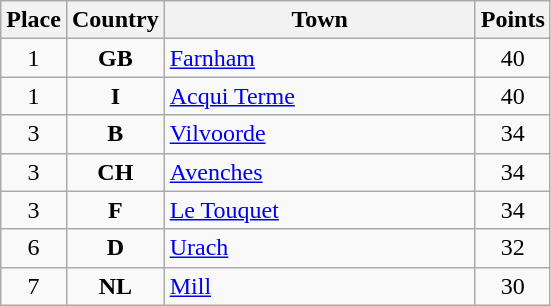<table class="wikitable">
<tr>
<th width="25">Place</th>
<th width="25">Country</th>
<th width="200">Town</th>
<th width="25">Points</th>
</tr>
<tr>
<td align="center">1</td>
<td align="center"><strong>GB</strong></td>
<td align="left"><a href='#'>Farnham</a></td>
<td align="center">40</td>
</tr>
<tr>
<td align="center">1</td>
<td align="center"><strong>I</strong></td>
<td align="left"><a href='#'>Acqui Terme</a></td>
<td align="center">40</td>
</tr>
<tr>
<td align="center">3</td>
<td align="center"><strong>B</strong></td>
<td align="left"><a href='#'>Vilvoorde</a></td>
<td align="center">34</td>
</tr>
<tr>
<td align="center">3</td>
<td align="center"><strong>CH</strong></td>
<td align="left"><a href='#'>Avenches</a></td>
<td align="center">34</td>
</tr>
<tr>
<td align="center">3</td>
<td align="center"><strong>F</strong></td>
<td align="left"><a href='#'>Le Touquet</a></td>
<td align="center">34</td>
</tr>
<tr>
<td align="center">6</td>
<td align="center"><strong>D</strong></td>
<td align="left"><a href='#'>Urach</a></td>
<td align="center">32</td>
</tr>
<tr>
<td align="center">7</td>
<td align="center"><strong>NL</strong></td>
<td align="left"><a href='#'>Mill</a></td>
<td align="center">30</td>
</tr>
</table>
